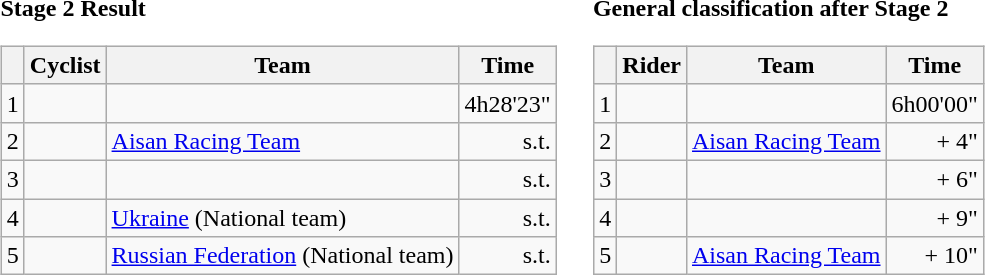<table>
<tr>
<td><strong>Stage 2 Result</strong><br><table class="wikitable">
<tr>
<th></th>
<th>Cyclist</th>
<th>Team</th>
<th>Time</th>
</tr>
<tr>
<td>1</td>
<td>  </td>
<td></td>
<td style="text-align:right;">4h28'23"</td>
</tr>
<tr>
<td>2</td>
<td></td>
<td><a href='#'>Aisan Racing Team</a></td>
<td style="text-align:right;">s.t.</td>
</tr>
<tr>
<td>3</td>
<td> </td>
<td></td>
<td style="text-align:right;">s.t.</td>
</tr>
<tr>
<td>4</td>
<td></td>
<td><a href='#'>Ukraine</a> (National team)</td>
<td style="text-align:right;">s.t.</td>
</tr>
<tr>
<td>5</td>
<td></td>
<td><a href='#'>Russian Federation</a> (National team)</td>
<td style="text-align:right;">s.t.</td>
</tr>
</table>
</td>
<td></td>
<td><strong>General classification after Stage 2</strong><br><table class="wikitable">
<tr>
<th></th>
<th>Rider</th>
<th>Team</th>
<th>Time</th>
</tr>
<tr>
<td>1</td>
<td>  </td>
<td></td>
<td style="text-align:right;">6h00'00"</td>
</tr>
<tr>
<td>2</td>
<td></td>
<td><a href='#'>Aisan Racing Team</a></td>
<td style="text-align:right;">+ 4"</td>
</tr>
<tr>
<td>3</td>
<td> </td>
<td></td>
<td style="text-align:right;">+ 6"</td>
</tr>
<tr>
<td>4</td>
<td></td>
<td></td>
<td style="text-align:right;">+ 9"</td>
</tr>
<tr>
<td>5</td>
<td></td>
<td><a href='#'>Aisan Racing Team</a></td>
<td style="text-align:right;">+ 10"</td>
</tr>
</table>
</td>
</tr>
</table>
